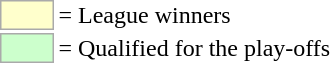<table>
<tr>
<td style="background-color:#ffffcc; border:1px solid #aaaaaa; width:2em;"></td>
<td>= League winners</td>
</tr>
<tr>
<td style="background-color:#ccffcc; border:1px solid #aaaaaa; width:2em;"></td>
<td>= Qualified for the play-offs</td>
</tr>
</table>
